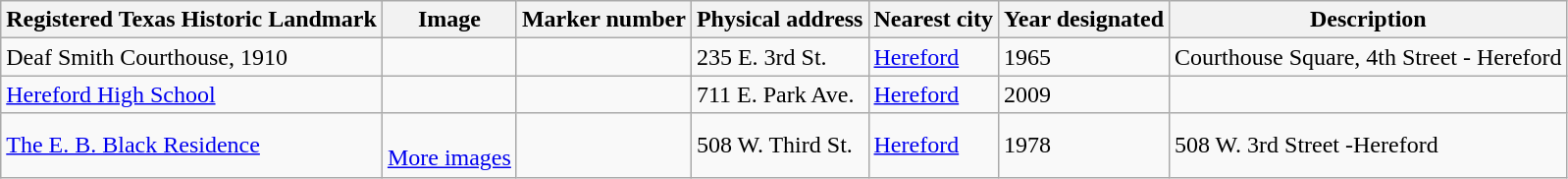<table class="wikitable sortable">
<tr>
<th>Registered Texas Historic Landmark</th>
<th>Image</th>
<th>Marker number</th>
<th>Physical address</th>
<th>Nearest city</th>
<th>Year designated</th>
<th>Description</th>
</tr>
<tr>
<td>Deaf Smith Courthouse, 1910</td>
<td></td>
<td></td>
<td>235 E. 3rd St.<br></td>
<td><a href='#'>Hereford</a></td>
<td>1965</td>
<td>Courthouse Square, 4th Street - Hereford</td>
</tr>
<tr>
<td><a href='#'>Hereford High School</a></td>
<td></td>
<td></td>
<td>711 E. Park Ave.<br></td>
<td><a href='#'>Hereford</a></td>
<td>2009</td>
<td></td>
</tr>
<tr>
<td><a href='#'>The E. B. Black Residence</a></td>
<td><br> <a href='#'>More images</a></td>
<td></td>
<td>508 W. Third St.<br></td>
<td><a href='#'>Hereford</a></td>
<td>1978</td>
<td>508 W. 3rd Street -Hereford</td>
</tr>
</table>
